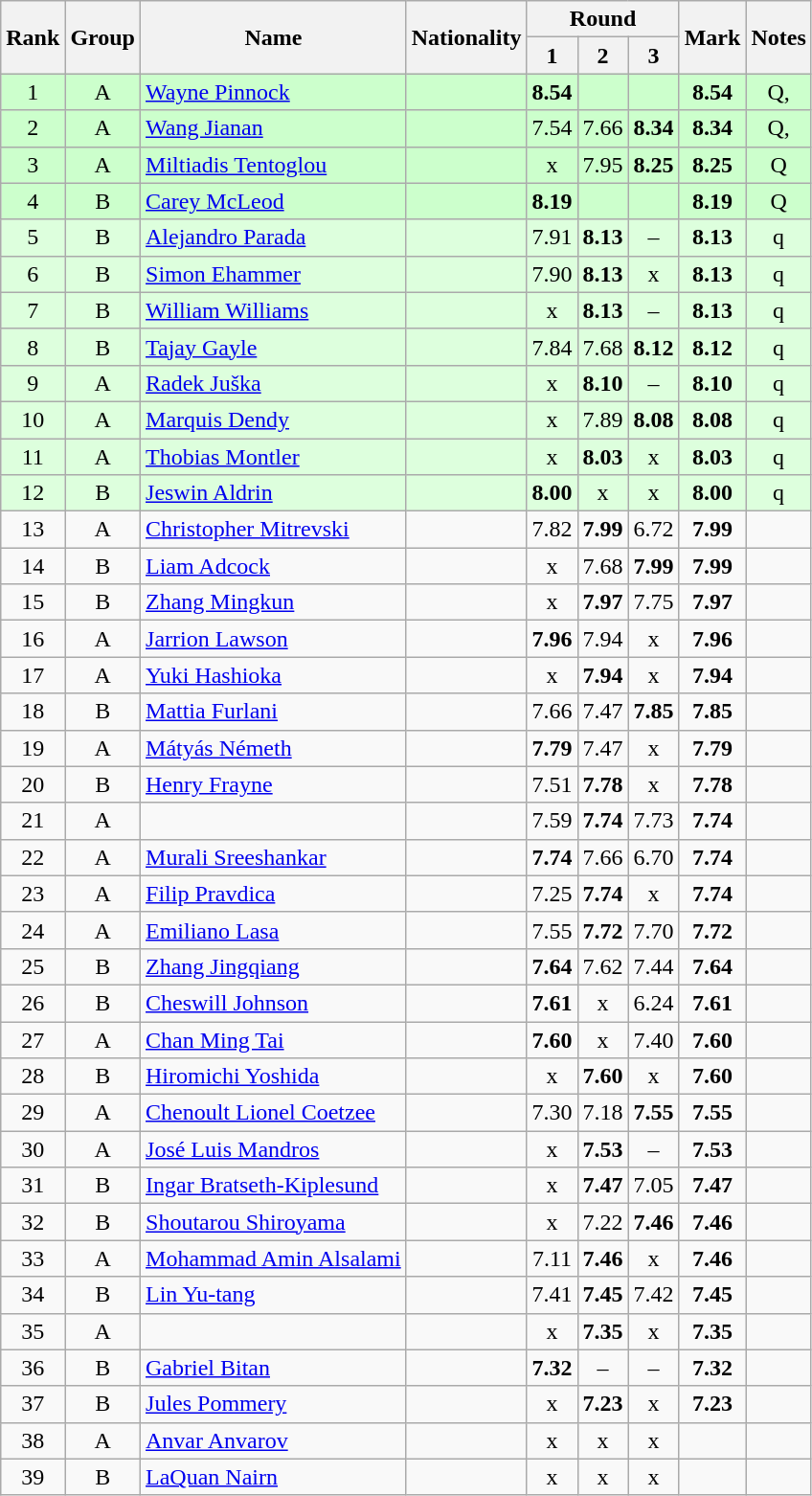<table class="wikitable sortable" style="text-align:center">
<tr>
<th rowspan=2>Rank</th>
<th rowspan=2>Group</th>
<th rowspan=2>Name</th>
<th rowspan=2>Nationality</th>
<th colspan=3>Round</th>
<th rowspan=2>Mark</th>
<th rowspan=2>Notes</th>
</tr>
<tr>
<th>1</th>
<th>2</th>
<th>3</th>
</tr>
<tr bgcolor=ccffcc>
<td>1</td>
<td>A</td>
<td align="left"><a href='#'>Wayne Pinnock</a></td>
<td align="left"></td>
<td><strong>8.54</strong></td>
<td></td>
<td></td>
<td><strong>8.54</strong></td>
<td>Q, </td>
</tr>
<tr bgcolor=ccffcc>
<td>2</td>
<td>A</td>
<td align="left"><a href='#'>Wang Jianan</a></td>
<td align="left"></td>
<td>7.54</td>
<td>7.66</td>
<td><strong>8.34</strong></td>
<td><strong>8.34</strong></td>
<td>Q, </td>
</tr>
<tr bgcolor=ccffcc>
<td>3</td>
<td>A</td>
<td align="left"><a href='#'>Miltiadis Tentoglou</a></td>
<td align="left"></td>
<td>x</td>
<td>7.95</td>
<td><strong>8.25</strong></td>
<td><strong>8.25</strong></td>
<td>Q</td>
</tr>
<tr bgcolor=ccffcc>
<td>4</td>
<td>B</td>
<td align="left"><a href='#'>Carey McLeod</a></td>
<td align="left"></td>
<td><strong>8.19</strong></td>
<td></td>
<td></td>
<td><strong>8.19</strong></td>
<td>Q</td>
</tr>
<tr bgcolor=ddffdd>
<td>5</td>
<td>B</td>
<td align="left"><a href='#'>Alejandro Parada</a></td>
<td align="left"></td>
<td>7.91</td>
<td><strong>8.13</strong></td>
<td>–</td>
<td><strong>8.13</strong></td>
<td>q</td>
</tr>
<tr bgcolor=ddffdd>
<td>6</td>
<td>B</td>
<td align="left"><a href='#'>Simon Ehammer</a></td>
<td align="left"></td>
<td>7.90</td>
<td><strong>8.13</strong></td>
<td>x</td>
<td><strong>8.13</strong></td>
<td>q</td>
</tr>
<tr bgcolor=ddffdd>
<td>7</td>
<td>B</td>
<td align="left"><a href='#'>William Williams</a></td>
<td align="left"></td>
<td>x</td>
<td><strong>8.13</strong></td>
<td>–</td>
<td><strong>8.13</strong></td>
<td>q</td>
</tr>
<tr bgcolor=ddffdd>
<td>8</td>
<td>B</td>
<td align="left"><a href='#'>Tajay Gayle</a></td>
<td align="left"></td>
<td>7.84</td>
<td>7.68</td>
<td><strong>8.12</strong></td>
<td><strong>8.12</strong></td>
<td>q</td>
</tr>
<tr bgcolor=ddffdd>
<td>9</td>
<td>A</td>
<td align="left"><a href='#'>Radek Juška</a></td>
<td align="left"></td>
<td>x</td>
<td><strong>8.10</strong></td>
<td>–</td>
<td><strong>8.10</strong></td>
<td>q</td>
</tr>
<tr bgcolor=ddffdd>
<td>10</td>
<td>A</td>
<td align="left"><a href='#'>Marquis Dendy</a></td>
<td align="left"></td>
<td>x</td>
<td>7.89</td>
<td><strong>8.08</strong></td>
<td><strong>8.08</strong></td>
<td>q</td>
</tr>
<tr bgcolor=ddffdd>
<td>11</td>
<td>A</td>
<td align="left"><a href='#'>Thobias Montler</a></td>
<td align="left"></td>
<td>x</td>
<td><strong>8.03</strong></td>
<td>x</td>
<td><strong>8.03</strong></td>
<td>q</td>
</tr>
<tr bgcolor=ddffdd>
<td>12</td>
<td>B</td>
<td align="left"><a href='#'>Jeswin Aldrin</a></td>
<td align="left"></td>
<td><strong>8.00</strong></td>
<td>x</td>
<td>x</td>
<td><strong>8.00</strong></td>
<td>q</td>
</tr>
<tr>
<td>13</td>
<td>A</td>
<td align="left"><a href='#'>Christopher Mitrevski</a></td>
<td align="left"></td>
<td>7.82</td>
<td><strong>7.99</strong></td>
<td>6.72</td>
<td><strong>7.99</strong></td>
<td></td>
</tr>
<tr>
<td>14</td>
<td>B</td>
<td align="left"><a href='#'>Liam Adcock</a></td>
<td align="left"></td>
<td>x</td>
<td>7.68</td>
<td><strong>7.99</strong></td>
<td><strong>7.99</strong></td>
<td></td>
</tr>
<tr>
<td>15</td>
<td>B</td>
<td align="left"><a href='#'>Zhang Mingkun</a></td>
<td align="left"></td>
<td>x</td>
<td><strong>7.97</strong></td>
<td>7.75</td>
<td><strong>7.97</strong></td>
<td></td>
</tr>
<tr>
<td>16</td>
<td>A</td>
<td align="left"><a href='#'>Jarrion Lawson</a></td>
<td align="left"></td>
<td><strong>7.96</strong></td>
<td>7.94</td>
<td>x</td>
<td><strong>7.96</strong></td>
<td></td>
</tr>
<tr>
<td>17</td>
<td>A</td>
<td align="left"><a href='#'>Yuki Hashioka</a></td>
<td align="left"></td>
<td>x</td>
<td><strong>7.94</strong></td>
<td>x</td>
<td><strong>7.94</strong></td>
<td></td>
</tr>
<tr>
<td>18</td>
<td>B</td>
<td align="left"><a href='#'>Mattia Furlani</a></td>
<td align="left"></td>
<td>7.66</td>
<td>7.47</td>
<td><strong>7.85</strong></td>
<td><strong>7.85</strong></td>
<td></td>
</tr>
<tr>
<td>19</td>
<td>A</td>
<td align="left"><a href='#'>Mátyás Németh</a></td>
<td align="left"></td>
<td><strong>7.79</strong></td>
<td>7.47</td>
<td>x</td>
<td><strong>7.79</strong></td>
<td></td>
</tr>
<tr>
<td>20</td>
<td>B</td>
<td align="left"><a href='#'>Henry Frayne</a></td>
<td align="left"></td>
<td>7.51</td>
<td><strong>7.78</strong></td>
<td>x</td>
<td><strong>7.78</strong></td>
<td></td>
</tr>
<tr>
<td>21</td>
<td>A</td>
<td align="left"></td>
<td align="left"></td>
<td>7.59</td>
<td><strong>7.74</strong></td>
<td>7.73</td>
<td><strong>7.74</strong></td>
<td></td>
</tr>
<tr>
<td>22</td>
<td>A</td>
<td align="left"><a href='#'>Murali Sreeshankar</a></td>
<td align="left"></td>
<td><strong>7.74</strong></td>
<td>7.66</td>
<td>6.70</td>
<td><strong>7.74</strong></td>
<td></td>
</tr>
<tr>
<td>23</td>
<td>A</td>
<td align="left"><a href='#'>Filip Pravdica</a></td>
<td align="left"></td>
<td>7.25</td>
<td><strong>7.74</strong></td>
<td>x</td>
<td><strong>7.74</strong></td>
<td></td>
</tr>
<tr>
<td>24</td>
<td>A</td>
<td align="left"><a href='#'>Emiliano Lasa</a></td>
<td align="left"></td>
<td>7.55</td>
<td><strong>7.72</strong></td>
<td>7.70</td>
<td><strong>7.72</strong></td>
<td></td>
</tr>
<tr>
<td>25</td>
<td>B</td>
<td align="left"><a href='#'>Zhang Jingqiang</a></td>
<td align="left"></td>
<td><strong>7.64</strong></td>
<td>7.62</td>
<td>7.44</td>
<td><strong>7.64</strong></td>
<td></td>
</tr>
<tr>
<td>26</td>
<td>B</td>
<td align="left"><a href='#'>Cheswill Johnson</a></td>
<td align="left"></td>
<td><strong>7.61</strong></td>
<td>x</td>
<td>6.24</td>
<td><strong>7.61</strong></td>
<td></td>
</tr>
<tr>
<td>27</td>
<td>A</td>
<td align="left"><a href='#'>Chan Ming Tai</a></td>
<td align="left"></td>
<td><strong>7.60</strong></td>
<td>x</td>
<td>7.40</td>
<td><strong>7.60</strong></td>
<td></td>
</tr>
<tr>
<td>28</td>
<td>B</td>
<td align="left"><a href='#'>Hiromichi Yoshida</a></td>
<td align="left"></td>
<td>x</td>
<td><strong>7.60</strong></td>
<td>x</td>
<td><strong>7.60</strong></td>
<td></td>
</tr>
<tr>
<td>29</td>
<td>A</td>
<td align="left"><a href='#'>Chenoult Lionel Coetzee</a></td>
<td align="left"></td>
<td>7.30</td>
<td>7.18</td>
<td><strong>7.55</strong></td>
<td><strong>7.55</strong></td>
<td></td>
</tr>
<tr>
<td>30</td>
<td>A</td>
<td align="left"><a href='#'>José Luis Mandros</a></td>
<td align="left"></td>
<td>x</td>
<td><strong>7.53</strong></td>
<td>–</td>
<td><strong>7.53</strong></td>
<td></td>
</tr>
<tr>
<td>31</td>
<td>B</td>
<td align="left"><a href='#'>Ingar Bratseth-Kiplesund</a></td>
<td align="left"></td>
<td>x</td>
<td><strong>7.47</strong></td>
<td>7.05</td>
<td><strong>7.47</strong></td>
<td></td>
</tr>
<tr>
<td>32</td>
<td>B</td>
<td align="left"><a href='#'>Shoutarou Shiroyama</a></td>
<td align="left"></td>
<td>x</td>
<td>7.22</td>
<td><strong>7.46</strong></td>
<td><strong>7.46</strong></td>
<td></td>
</tr>
<tr>
<td>33</td>
<td>A</td>
<td align="left"><a href='#'>Mohammad Amin Alsalami</a></td>
<td align="left"></td>
<td>7.11</td>
<td><strong>7.46</strong></td>
<td>x</td>
<td><strong>7.46</strong></td>
<td></td>
</tr>
<tr>
<td>34</td>
<td>B</td>
<td align="left"><a href='#'>Lin Yu-tang</a></td>
<td align="left"></td>
<td>7.41</td>
<td><strong>7.45</strong></td>
<td>7.42</td>
<td><strong>7.45</strong></td>
<td></td>
</tr>
<tr>
<td>35</td>
<td>A</td>
<td align="left"></td>
<td align="left"></td>
<td>x</td>
<td><strong>7.35</strong></td>
<td>x</td>
<td><strong>7.35</strong></td>
<td></td>
</tr>
<tr>
<td>36</td>
<td>B</td>
<td align="left"><a href='#'>Gabriel Bitan</a></td>
<td align="left"></td>
<td><strong>7.32</strong></td>
<td>–</td>
<td>–</td>
<td><strong>7.32</strong></td>
<td></td>
</tr>
<tr>
<td>37</td>
<td>B</td>
<td align="left"><a href='#'>Jules Pommery</a></td>
<td align="left"></td>
<td>x</td>
<td><strong>7.23</strong></td>
<td>x</td>
<td><strong>7.23</strong></td>
<td></td>
</tr>
<tr>
<td>38</td>
<td>A</td>
<td align="left"><a href='#'>Anvar Anvarov</a></td>
<td align="left"></td>
<td>x</td>
<td>x</td>
<td>x</td>
<td></td>
<td></td>
</tr>
<tr>
<td>39</td>
<td>B</td>
<td align="left"><a href='#'>LaQuan Nairn</a></td>
<td align="left"></td>
<td>x</td>
<td>x</td>
<td>x</td>
<td></td>
<td></td>
</tr>
</table>
